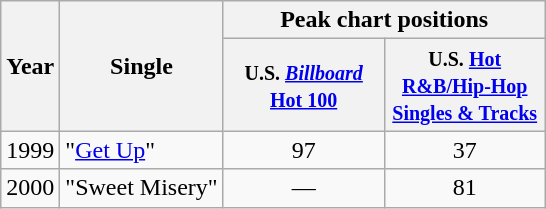<table class="wikitable">
<tr>
<th rowspan="2">Year</th>
<th rowspan="2">Single</th>
<th colspan="2">Peak chart positions</th>
</tr>
<tr>
<th width="100"><small>U.S. <a href='#'><em>Billboard</em> Hot 100</a></small></th>
<th width="100"><small>U.S. <a href='#'>Hot R&B/Hip-Hop Singles & Tracks</a></small></th>
</tr>
<tr>
<td align="center">1999</td>
<td align="left">"<a href='#'>Get Up</a>"</td>
<td align="center">97</td>
<td align="center">37</td>
</tr>
<tr>
<td align="center">2000</td>
<td align="left">"Sweet Misery"</td>
<td align="center">—</td>
<td align="center">81</td>
</tr>
</table>
